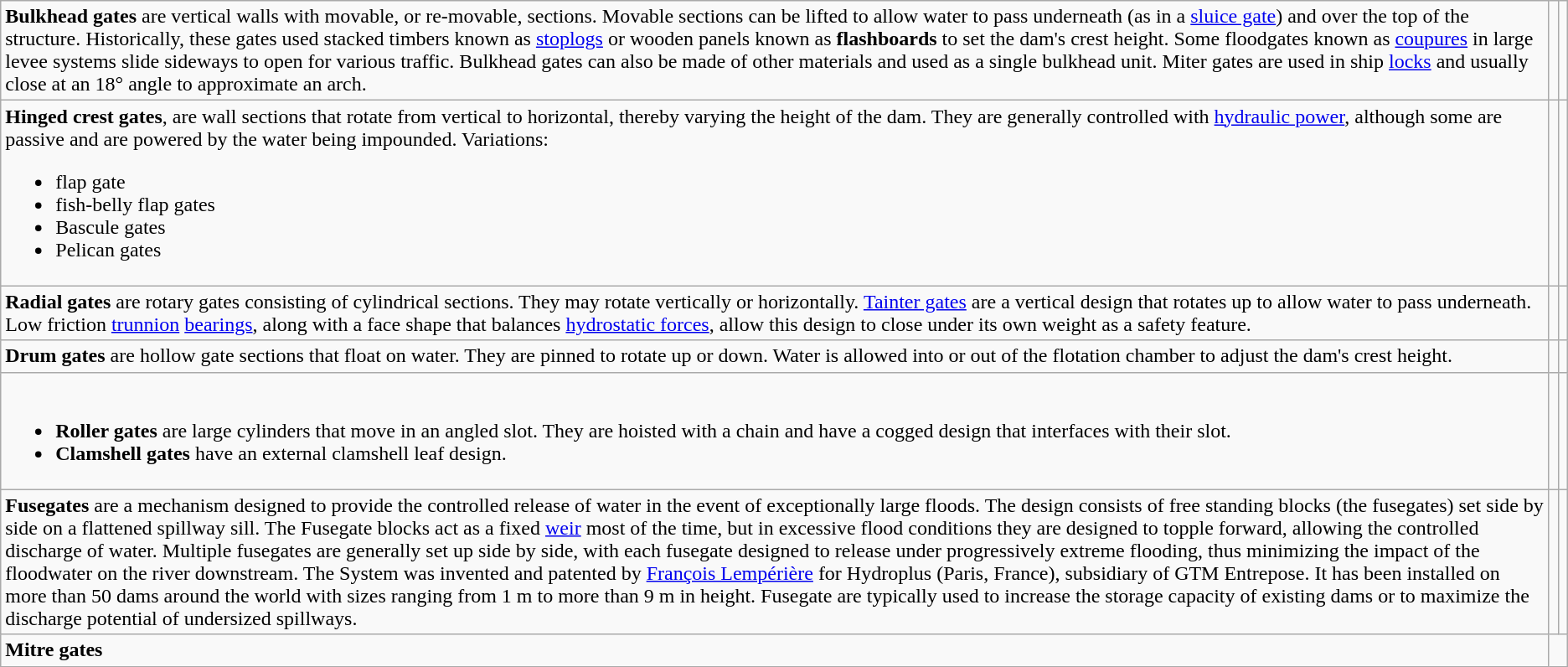<table class="wikitable">
<tr>
<td><strong>Bulkhead gates</strong> are vertical walls with movable, or re-movable, sections. Movable sections can be lifted to allow water to pass underneath (as in a <a href='#'>sluice gate</a>) and over the top of the structure. Historically, these gates used stacked timbers known as <a href='#'>stoplogs</a> or wooden panels known as <strong>flashboards</strong> to set the dam's crest height. Some floodgates known as <a href='#'>coupures</a> in large levee systems slide sideways to open for various traffic.  Bulkhead gates can also be made of other materials and used as a single bulkhead unit.  Miter gates are used in ship <a href='#'>locks</a> and usually close at an 18° angle to approximate an arch.</td>
<td></td>
<td></td>
</tr>
<tr>
<td><strong>Hinged crest gates</strong>, are wall sections that rotate from vertical to horizontal, thereby varying the height of the dam. They are generally controlled with <a href='#'>hydraulic power</a>, although some are passive and are powered by the water being impounded. Variations:<br><ul><li>flap gate</li><li>fish-belly flap gates</li><li>Bascule gates</li><li>Pelican gates</li></ul></td>
<td></td>
<td></td>
</tr>
<tr>
<td><strong>Radial gates</strong> are rotary gates consisting of cylindrical sections. They may rotate vertically or horizontally. <a href='#'>Tainter gates</a> are a vertical design that rotates up to allow water to pass underneath.  Low friction <a href='#'>trunnion</a> <a href='#'>bearings</a>, along with a face shape that balances <a href='#'>hydrostatic forces</a>, allow this design to close under its own weight as a safety feature.</td>
<td></td>
<td></td>
</tr>
<tr>
<td><strong>Drum gates</strong> are hollow gate sections that float on water. They are pinned to rotate up or down. Water is allowed into or out of the flotation chamber to adjust the dam's crest height.</td>
<td></td>
<td></td>
</tr>
<tr>
<td><br><ul><li><strong>Roller gates</strong> are large cylinders that move in an angled slot. They are hoisted with a chain and have a cogged design that interfaces with their slot.</li><li><strong>Clamshell gates</strong> have an external clamshell leaf design.</li></ul></td>
<td></td>
<td></td>
</tr>
<tr>
<td><strong>Fusegates</strong> are a mechanism designed to provide the controlled release of water in the event of exceptionally large floods. The design consists of free standing blocks (the fusegates) set side by side on a flattened spillway sill. The Fusegate blocks act as a fixed <a href='#'>weir</a> most of the time, but in excessive flood conditions they are designed to topple forward, allowing the controlled discharge of water. Multiple fusegates are generally set up side by side, with each fusegate designed to release under progressively extreme flooding, thus minimizing the impact of the floodwater on the river downstream. The System was invented and patented by <a href='#'>François Lempérière</a> for Hydroplus (Paris, France), subsidiary of GTM Entrepose. It has been installed on more than 50 dams around the world with sizes ranging from 1 m to more than 9 m in height. Fusegate are typically used to increase the storage capacity of existing dams or to maximize the discharge potential of undersized spillways.</td>
<td></td>
<td></td>
</tr>
<tr>
<td><strong>Mitre gates</strong></td>
</tr>
</table>
